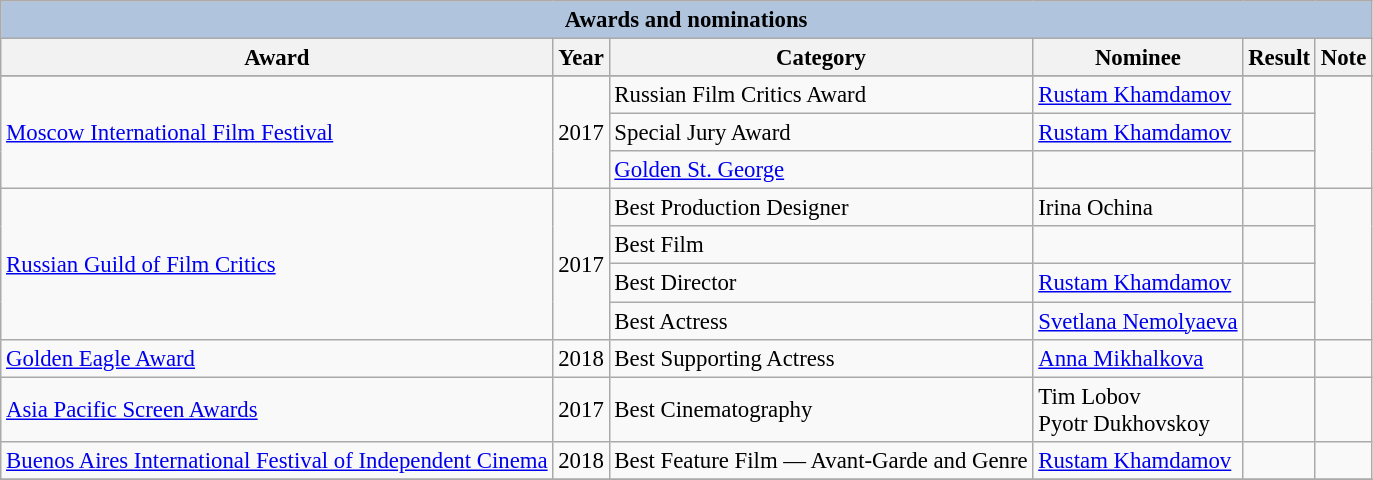<table class="wikitable" style="font-size:95%;">
<tr>
<th colspan=6 style="background:#B0C4DE;">Awards and nominations</th>
</tr>
<tr>
<th>Award</th>
<th>Year</th>
<th>Category</th>
<th>Nominee</th>
<th>Result</th>
<th>Note</th>
</tr>
<tr>
</tr>
<tr>
<td rowspan="3"><a href='#'>Moscow International Film Festival</a></td>
<td rowspan="3">2017</td>
<td>Russian Film Critics Award</td>
<td><a href='#'>Rustam Khamdamov</a></td>
<td></td>
<td rowspan="3"></td>
</tr>
<tr>
<td>Special Jury Award</td>
<td><a href='#'>Rustam Khamdamov</a></td>
<td></td>
</tr>
<tr>
<td><a href='#'>Golden St. George</a></td>
<td></td>
<td></td>
</tr>
<tr>
<td rowspan="4"><a href='#'>Russian Guild of Film Critics</a></td>
<td rowspan="4">2017</td>
<td>Best Production Designer</td>
<td>Irina Ochina</td>
<td></td>
<td rowspan="4"></td>
</tr>
<tr>
<td>Best Film</td>
<td></td>
<td></td>
</tr>
<tr>
<td>Best Director</td>
<td><a href='#'>Rustam Khamdamov</a></td>
<td></td>
</tr>
<tr>
<td>Best Actress</td>
<td><a href='#'>Svetlana Nemolyaeva</a></td>
<td></td>
</tr>
<tr>
<td><a href='#'>Golden Eagle Award</a></td>
<td>2018</td>
<td>Best Supporting Actress</td>
<td><a href='#'>Anna Mikhalkova</a></td>
<td></td>
<td></td>
</tr>
<tr>
<td><a href='#'>Asia Pacific Screen Awards</a></td>
<td>2017</td>
<td>Best Cinematography</td>
<td>Tim Lobov<br>Pyotr Dukhovskoy</td>
<td></td>
<td></td>
</tr>
<tr>
<td><a href='#'>Buenos Aires International Festival of Independent Cinema</a></td>
<td>2018</td>
<td>Best Feature Film — Avant-Garde and Genre</td>
<td><a href='#'>Rustam Khamdamov</a></td>
<td></td>
<td></td>
</tr>
<tr>
</tr>
</table>
